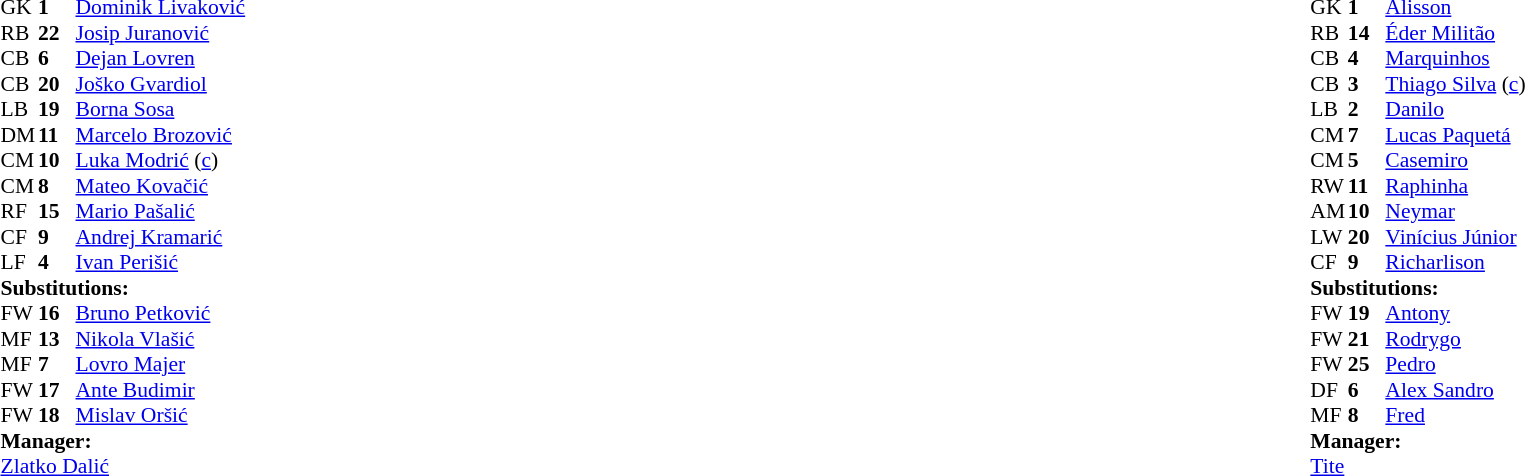<table width="100%">
<tr>
<td valign="top" width="40%"><br><table style="font-size:90%" cellspacing="0" cellpadding="0">
<tr>
<th width=25></th>
<th width=25></th>
</tr>
<tr>
<td>GK</td>
<td><strong>1</strong></td>
<td><a href='#'>Dominik Livaković</a></td>
</tr>
<tr>
<td>RB</td>
<td><strong>22</strong></td>
<td><a href='#'>Josip Juranović</a></td>
</tr>
<tr>
<td>CB</td>
<td><strong>6</strong></td>
<td><a href='#'>Dejan Lovren</a></td>
</tr>
<tr>
<td>CB</td>
<td><strong>20</strong></td>
<td><a href='#'>Joško Gvardiol</a></td>
</tr>
<tr>
<td>LB</td>
<td><strong>19</strong></td>
<td><a href='#'>Borna Sosa</a></td>
<td></td>
<td></td>
</tr>
<tr>
<td>DM</td>
<td><strong>11</strong></td>
<td><a href='#'>Marcelo Brozović</a></td>
<td></td>
<td></td>
</tr>
<tr>
<td>CM</td>
<td><strong>10</strong></td>
<td><a href='#'>Luka Modrić</a> (<a href='#'>c</a>)</td>
</tr>
<tr>
<td>CM</td>
<td><strong>8</strong></td>
<td><a href='#'>Mateo Kovačić</a></td>
<td></td>
<td></td>
</tr>
<tr>
<td>RF</td>
<td><strong>15</strong></td>
<td><a href='#'>Mario Pašalić</a></td>
<td></td>
<td></td>
</tr>
<tr>
<td>CF</td>
<td><strong>9</strong></td>
<td><a href='#'>Andrej Kramarić</a></td>
<td></td>
<td></td>
</tr>
<tr>
<td>LF</td>
<td><strong>4</strong></td>
<td><a href='#'>Ivan Perišić</a></td>
</tr>
<tr>
<td colspan=3><strong>Substitutions:</strong></td>
</tr>
<tr>
<td>FW</td>
<td><strong>16</strong></td>
<td><a href='#'>Bruno Petković</a></td>
<td></td>
<td></td>
</tr>
<tr>
<td>MF</td>
<td><strong>13</strong></td>
<td><a href='#'>Nikola Vlašić</a></td>
<td></td>
<td></td>
</tr>
<tr>
<td>MF</td>
<td><strong>7</strong></td>
<td><a href='#'>Lovro Majer</a></td>
<td></td>
<td></td>
</tr>
<tr>
<td>FW</td>
<td><strong>17</strong></td>
<td><a href='#'>Ante Budimir</a></td>
<td></td>
<td></td>
</tr>
<tr>
<td>FW</td>
<td><strong>18</strong></td>
<td><a href='#'>Mislav Oršić</a></td>
<td></td>
<td></td>
</tr>
<tr>
<td colspan=3><strong>Manager:</strong></td>
</tr>
<tr>
<td colspan=3><a href='#'>Zlatko Dalić</a></td>
</tr>
</table>
</td>
<td valign="top"></td>
<td valign="top" width="50%"><br><table style="font-size:90%; margin:auto" cellspacing="0" cellpadding="0">
<tr>
<th width=25></th>
<th width=25></th>
</tr>
<tr>
<td>GK</td>
<td><strong>1</strong></td>
<td><a href='#'>Alisson</a></td>
</tr>
<tr>
<td>RB</td>
<td><strong>14</strong></td>
<td><a href='#'>Éder Militão</a></td>
<td></td>
<td></td>
</tr>
<tr>
<td>CB</td>
<td><strong>4</strong></td>
<td><a href='#'>Marquinhos</a></td>
<td></td>
</tr>
<tr>
<td>CB</td>
<td><strong>3</strong></td>
<td><a href='#'>Thiago Silva</a> (<a href='#'>c</a>)</td>
</tr>
<tr>
<td>LB</td>
<td><strong>2</strong></td>
<td><a href='#'>Danilo</a></td>
<td></td>
</tr>
<tr>
<td>CM</td>
<td><strong>7</strong></td>
<td><a href='#'>Lucas Paquetá</a></td>
<td></td>
<td></td>
</tr>
<tr>
<td>CM</td>
<td><strong>5</strong></td>
<td><a href='#'>Casemiro</a></td>
<td></td>
</tr>
<tr>
<td>RW</td>
<td><strong>11</strong></td>
<td><a href='#'>Raphinha</a></td>
<td></td>
<td></td>
</tr>
<tr>
<td>AM</td>
<td><strong>10</strong></td>
<td><a href='#'>Neymar</a></td>
</tr>
<tr>
<td>LW</td>
<td><strong>20</strong></td>
<td><a href='#'>Vinícius Júnior</a></td>
<td></td>
<td></td>
</tr>
<tr>
<td>CF</td>
<td><strong>9</strong></td>
<td><a href='#'>Richarlison</a></td>
<td></td>
<td></td>
</tr>
<tr>
<td colspan=3><strong>Substitutions:</strong></td>
</tr>
<tr>
<td>FW</td>
<td><strong>19</strong></td>
<td><a href='#'>Antony</a></td>
<td></td>
<td></td>
</tr>
<tr>
<td>FW</td>
<td><strong>21</strong></td>
<td><a href='#'>Rodrygo</a></td>
<td></td>
<td></td>
</tr>
<tr>
<td>FW</td>
<td><strong>25</strong></td>
<td><a href='#'>Pedro</a></td>
<td></td>
<td></td>
</tr>
<tr>
<td>DF</td>
<td><strong>6</strong></td>
<td><a href='#'>Alex Sandro</a></td>
<td></td>
<td></td>
</tr>
<tr>
<td>MF</td>
<td><strong>8</strong></td>
<td><a href='#'>Fred</a></td>
<td></td>
<td></td>
</tr>
<tr>
<td colspan=3><strong>Manager:</strong></td>
</tr>
<tr>
<td colspan=3><a href='#'>Tite</a></td>
</tr>
</table>
</td>
</tr>
</table>
